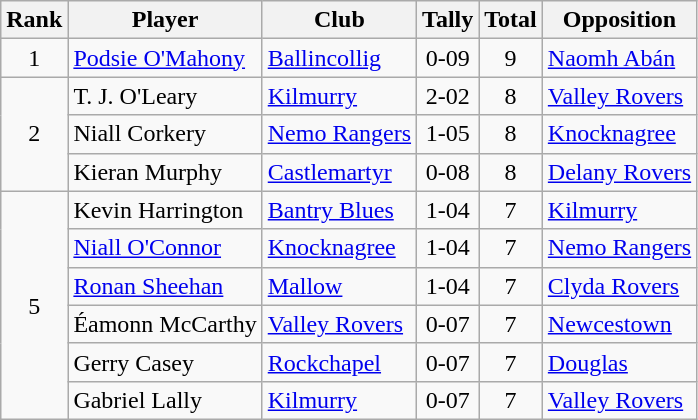<table class="wikitable">
<tr>
<th>Rank</th>
<th>Player</th>
<th>Club</th>
<th>Tally</th>
<th>Total</th>
<th>Opposition</th>
</tr>
<tr>
<td rowspan="1" style="text-align:center;">1</td>
<td><a href='#'>Podsie O'Mahony</a></td>
<td><a href='#'>Ballincollig</a></td>
<td align=center>0-09</td>
<td align=center>9</td>
<td><a href='#'>Naomh Abán</a></td>
</tr>
<tr>
<td rowspan="3" style="text-align:center;">2</td>
<td>T. J. O'Leary</td>
<td><a href='#'>Kilmurry</a></td>
<td align=center>2-02</td>
<td align=center>8</td>
<td><a href='#'>Valley Rovers</a></td>
</tr>
<tr>
<td>Niall Corkery</td>
<td><a href='#'>Nemo Rangers</a></td>
<td align=center>1-05</td>
<td align=center>8</td>
<td><a href='#'>Knocknagree</a></td>
</tr>
<tr>
<td>Kieran Murphy</td>
<td><a href='#'>Castlemartyr</a></td>
<td align=center>0-08</td>
<td align=center>8</td>
<td><a href='#'>Delany Rovers</a></td>
</tr>
<tr>
<td rowspan="7" style="text-align:center;">5</td>
<td>Kevin Harrington</td>
<td><a href='#'>Bantry Blues</a></td>
<td align=center>1-04</td>
<td align=center>7</td>
<td><a href='#'>Kilmurry</a></td>
</tr>
<tr>
<td><a href='#'>Niall O'Connor</a></td>
<td><a href='#'>Knocknagree</a></td>
<td align=center>1-04</td>
<td align=center>7</td>
<td><a href='#'>Nemo Rangers</a></td>
</tr>
<tr>
<td><a href='#'>Ronan Sheehan</a></td>
<td><a href='#'>Mallow</a></td>
<td align=center>1-04</td>
<td align=center>7</td>
<td><a href='#'>Clyda Rovers</a></td>
</tr>
<tr>
<td>Éamonn McCarthy</td>
<td><a href='#'>Valley Rovers</a></td>
<td align=center>0-07</td>
<td align=center>7</td>
<td><a href='#'>Newcestown</a></td>
</tr>
<tr>
<td>Gerry Casey</td>
<td><a href='#'>Rockchapel</a></td>
<td align=center>0-07</td>
<td align=center>7</td>
<td><a href='#'>Douglas</a></td>
</tr>
<tr>
<td>Gabriel Lally</td>
<td><a href='#'>Kilmurry</a></td>
<td align=center>0-07</td>
<td align=center>7</td>
<td><a href='#'>Valley Rovers</a></td>
</tr>
</table>
